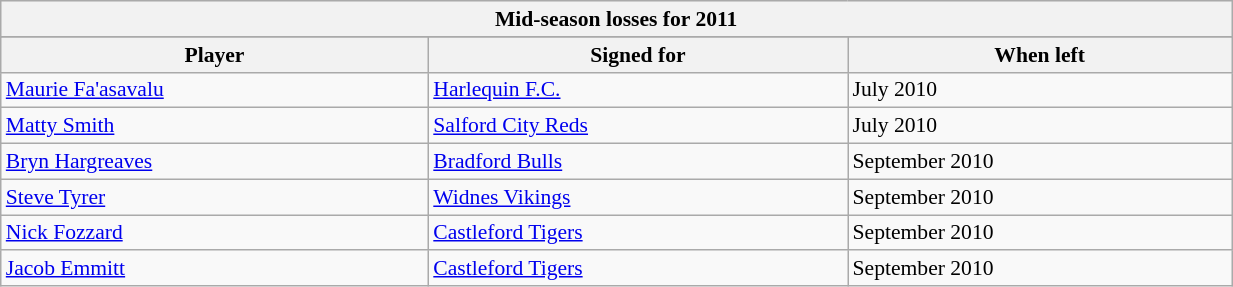<table class="wikitable" width="65%" style="font-size:90%">
<tr bgcolor="#efefef">
<th colspan=11>Mid-season losses for 2011</th>
</tr>
<tr bgcolor="#efefef">
</tr>
<tr>
<th>Player</th>
<th>Signed for</th>
<th>When left</th>
</tr>
<tr>
<td><a href='#'>Maurie Fa'asavalu</a></td>
<td><a href='#'>Harlequin F.C.</a></td>
<td>July 2010</td>
</tr>
<tr>
<td><a href='#'>Matty Smith</a></td>
<td><a href='#'>Salford City Reds</a></td>
<td>July 2010</td>
</tr>
<tr>
<td><a href='#'>Bryn Hargreaves</a></td>
<td><a href='#'>Bradford Bulls</a></td>
<td>September 2010</td>
</tr>
<tr>
<td><a href='#'>Steve Tyrer</a></td>
<td><a href='#'>Widnes Vikings</a></td>
<td>September 2010</td>
</tr>
<tr>
<td><a href='#'>Nick Fozzard</a></td>
<td><a href='#'>Castleford Tigers</a></td>
<td>September 2010</td>
</tr>
<tr>
<td><a href='#'>Jacob Emmitt</a></td>
<td><a href='#'>Castleford Tigers</a></td>
<td>September 2010</td>
</tr>
</table>
